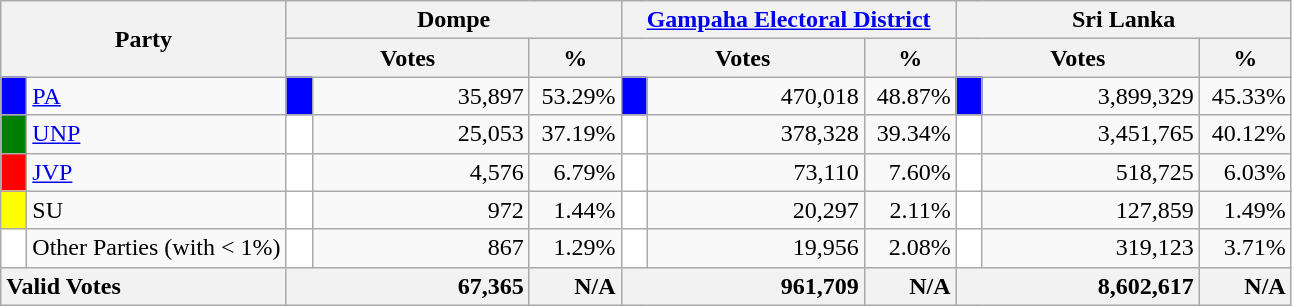<table class="wikitable">
<tr>
<th colspan="2" width="144px"rowspan="2">Party</th>
<th colspan="3" width="216px">Dompe</th>
<th colspan="3" width="216px"><a href='#'>Gampaha Electoral District</a></th>
<th colspan="3" width="216px">Sri Lanka</th>
</tr>
<tr>
<th colspan="2" width="144px">Votes</th>
<th>%</th>
<th colspan="2" width="144px">Votes</th>
<th>%</th>
<th colspan="2" width="144px">Votes</th>
<th>%</th>
</tr>
<tr>
<td style="background-color:blue;" width="10px"></td>
<td style="text-align:left;"><a href='#'>PA</a></td>
<td style="background-color:blue;" width="10px"></td>
<td style="text-align:right;">35,897</td>
<td style="text-align:right;">53.29%</td>
<td style="background-color:blue;" width="10px"></td>
<td style="text-align:right;">470,018</td>
<td style="text-align:right;">48.87%</td>
<td style="background-color:blue;" width="10px"></td>
<td style="text-align:right;">3,899,329</td>
<td style="text-align:right;">45.33%</td>
</tr>
<tr>
<td style="background-color:green;" width="10px"></td>
<td style="text-align:left;"><a href='#'>UNP</a></td>
<td style="background-color:white;" width="10px"></td>
<td style="text-align:right;">25,053</td>
<td style="text-align:right;">37.19%</td>
<td style="background-color:white;" width="10px"></td>
<td style="text-align:right;">378,328</td>
<td style="text-align:right;">39.34%</td>
<td style="background-color:white;" width="10px"></td>
<td style="text-align:right;">3,451,765</td>
<td style="text-align:right;">40.12%</td>
</tr>
<tr>
<td style="background-color:red;" width="10px"></td>
<td style="text-align:left;"><a href='#'>JVP</a></td>
<td style="background-color:white;" width="10px"></td>
<td style="text-align:right;">4,576</td>
<td style="text-align:right;">6.79%</td>
<td style="background-color:white;" width="10px"></td>
<td style="text-align:right;">73,110</td>
<td style="text-align:right;">7.60%</td>
<td style="background-color:white;" width="10px"></td>
<td style="text-align:right;">518,725</td>
<td style="text-align:right;">6.03%</td>
</tr>
<tr>
<td style="background-color:yellow;" width="10px"></td>
<td style="text-align:left;">SU</td>
<td style="background-color:white;" width="10px"></td>
<td style="text-align:right;">972</td>
<td style="text-align:right;">1.44%</td>
<td style="background-color:white;" width="10px"></td>
<td style="text-align:right;">20,297</td>
<td style="text-align:right;">2.11%</td>
<td style="background-color:white;" width="10px"></td>
<td style="text-align:right;">127,859</td>
<td style="text-align:right;">1.49%</td>
</tr>
<tr>
<td style="background-color:white;" width="10px"></td>
<td style="text-align:left;">Other Parties (with < 1%)</td>
<td style="background-color:white;" width="10px"></td>
<td style="text-align:right;">867</td>
<td style="text-align:right;">1.29%</td>
<td style="background-color:white;" width="10px"></td>
<td style="text-align:right;">19,956</td>
<td style="text-align:right;">2.08%</td>
<td style="background-color:white;" width="10px"></td>
<td style="text-align:right;">319,123</td>
<td style="text-align:right;">3.71%</td>
</tr>
<tr>
<th colspan="2" width="144px"style="text-align:left;">Valid Votes</th>
<th style="text-align:right;"colspan="2" width="144px">67,365</th>
<th style="text-align:right;">N/A</th>
<th style="text-align:right;"colspan="2" width="144px">961,709</th>
<th style="text-align:right;">N/A</th>
<th style="text-align:right;"colspan="2" width="144px">8,602,617</th>
<th style="text-align:right;">N/A</th>
</tr>
</table>
